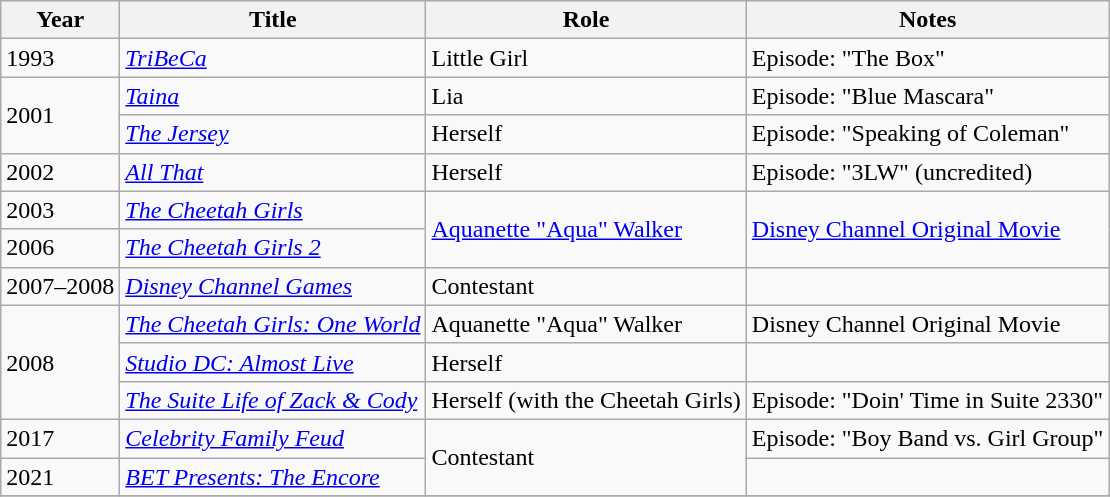<table class="wikitable">
<tr>
<th>Year</th>
<th>Title</th>
<th>Role</th>
<th>Notes</th>
</tr>
<tr>
<td>1993</td>
<td><em><a href='#'>TriBeCa</a></em></td>
<td>Little Girl</td>
<td>Episode: "The Box"</td>
</tr>
<tr>
<td rowspan=2>2001</td>
<td><em><a href='#'>Taina</a></em></td>
<td>Lia</td>
<td>Episode: "Blue Mascara"</td>
</tr>
<tr>
<td><em><a href='#'>The Jersey</a></em></td>
<td>Herself</td>
<td>Episode: "Speaking of Coleman"</td>
</tr>
<tr>
<td>2002</td>
<td><em><a href='#'>All That</a></em></td>
<td>Herself</td>
<td>Episode: "3LW" (uncredited)</td>
</tr>
<tr>
<td>2003</td>
<td><em><a href='#'>The Cheetah Girls</a></em></td>
<td rowspan=2><a href='#'>Aquanette "Aqua" Walker</a></td>
<td rowspan=2><a href='#'>Disney Channel Original Movie</a></td>
</tr>
<tr>
<td>2006</td>
<td><em><a href='#'>The Cheetah Girls 2</a></em></td>
</tr>
<tr>
<td>2007–2008</td>
<td><em><a href='#'>Disney Channel Games</a></em></td>
<td>Contestant</td>
<td></td>
</tr>
<tr>
<td rowspan="3">2008</td>
<td><em><a href='#'>The Cheetah Girls: One World</a></em></td>
<td>Aquanette "Aqua" Walker</td>
<td>Disney Channel Original Movie</td>
</tr>
<tr>
<td><em><a href='#'>Studio DC: Almost Live</a></em></td>
<td>Herself</td>
<td></td>
</tr>
<tr>
<td><em><a href='#'>The Suite Life of Zack & Cody</a></em></td>
<td>Herself (with the Cheetah Girls)</td>
<td>Episode: "Doin' Time in Suite 2330"</td>
</tr>
<tr>
<td>2017</td>
<td><em><a href='#'>Celebrity Family Feud</a></em></td>
<td rowspan=2>Contestant</td>
<td>Episode: "Boy Band vs. Girl Group"</td>
</tr>
<tr>
<td>2021</td>
<td><em><a href='#'>BET Presents: The Encore</a></em></td>
<td></td>
</tr>
<tr>
</tr>
</table>
